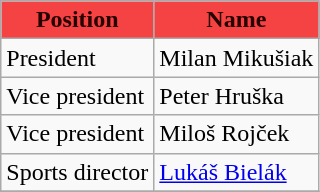<table class=wikitable>
<tr>
<th style="color:#270000; background:#f54242;">Position</th>
<th style="color:#270000; background:#f54242;">Name</th>
</tr>
<tr>
<td>President</td>
<td> Milan Mikušiak</td>
</tr>
<tr>
<td>Vice president</td>
<td> Peter Hruška</td>
</tr>
<tr>
<td>Vice president</td>
<td> Miloš Rojček</td>
</tr>
<tr>
<td>Sports director</td>
<td> <a href='#'>Lukáš Bielák</a></td>
</tr>
<tr>
</tr>
</table>
